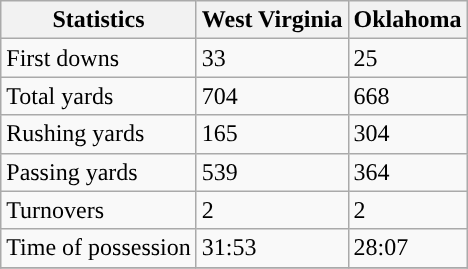<table class="wikitable" style="float: left;">
<tr>
<th>Statistics</th>
<th>West Virginia</th>
<th>Oklahoma</th>
</tr>
<tr>
<td>First downs</td>
<td>33</td>
<td>25</td>
</tr>
<tr>
<td>Total yards</td>
<td>704</td>
<td>668</td>
</tr>
<tr>
<td>Rushing yards</td>
<td>165</td>
<td>304</td>
</tr>
<tr>
<td>Passing yards</td>
<td>539</td>
<td>364</td>
</tr>
<tr>
<td>Turnovers</td>
<td>2</td>
<td>2</td>
</tr>
<tr>
<td>Time of possession</td>
<td>31:53</td>
<td>28:07</td>
</tr>
<tr>
</tr>
</table>
